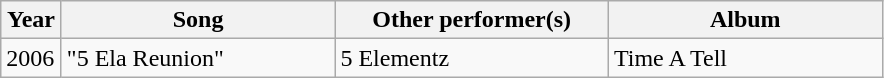<table class="wikitable">
<tr>
<th width="33">Year</th>
<th width="175">Song</th>
<th width="175">Other performer(s)</th>
<th width="175">Album</th>
</tr>
<tr>
<td>2006</td>
<td>"5 Ela Reunion"</td>
<td>5 Elementz</td>
<td>Time A Tell</td>
</tr>
</table>
